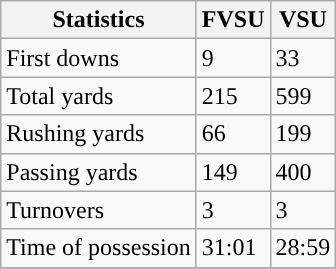<table class="wikitable">
<tr>
<th>Statistics</th>
<th>FVSU</th>
<th>VSU</th>
</tr>
<tr>
<td>First downs</td>
<td>9</td>
<td>33</td>
</tr>
<tr>
<td>Total yards</td>
<td>215</td>
<td>599</td>
</tr>
<tr>
<td>Rushing yards</td>
<td>66</td>
<td>199</td>
</tr>
<tr>
<td>Passing yards</td>
<td>149</td>
<td>400</td>
</tr>
<tr>
<td>Turnovers</td>
<td>3</td>
<td>3</td>
</tr>
<tr>
<td>Time of possession</td>
<td>31:01</td>
<td>28:59</td>
</tr>
<tr>
</tr>
</table>
